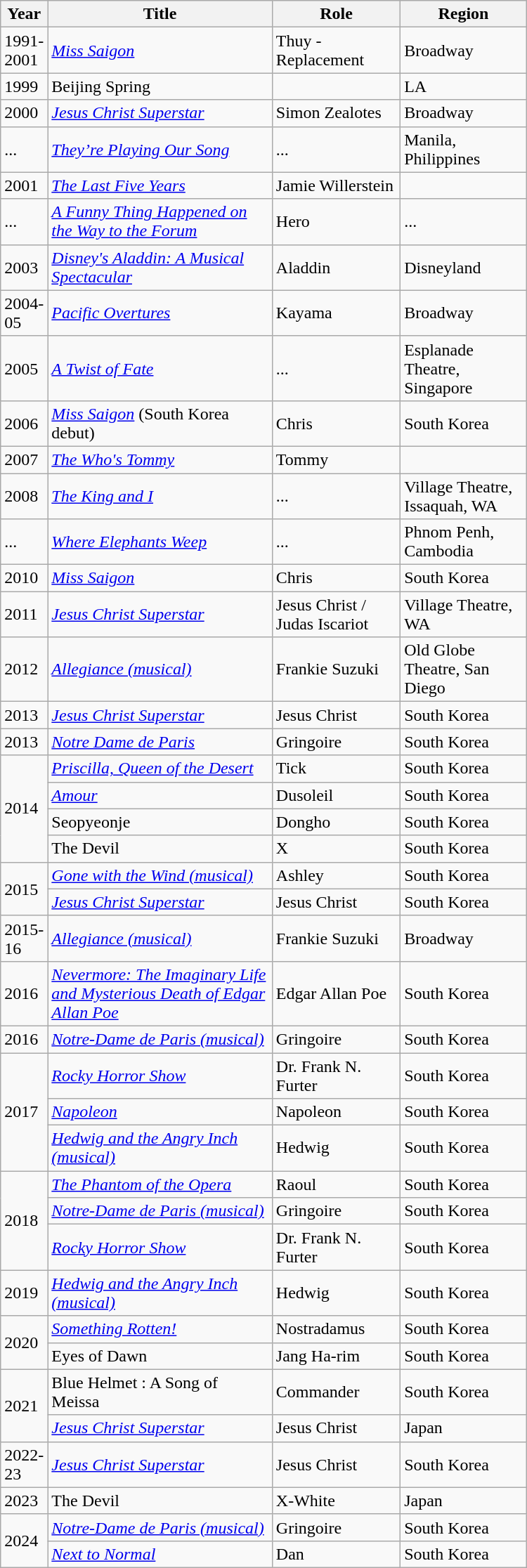<table class="wikitable" style="width:500px">
<tr>
<th width=10>Year</th>
<th>Title</th>
<th>Role</th>
<th>Region</th>
</tr>
<tr>
<td>1991-2001</td>
<td><em><a href='#'>Miss Saigon</a></em></td>
<td>Thuy - Replacement</td>
<td>Broadway</td>
</tr>
<tr>
<td>1999</td>
<td>Beijing Spring</td>
<td></td>
<td>LA</td>
</tr>
<tr>
<td>2000</td>
<td><em><a href='#'>Jesus Christ Superstar</a></em></td>
<td>Simon Zealotes</td>
<td>Broadway</td>
</tr>
<tr>
<td>...</td>
<td><em><a href='#'>They’re Playing Our Song</a></em></td>
<td>...</td>
<td>Manila, Philippines</td>
</tr>
<tr>
<td>2001</td>
<td><em><a href='#'>The Last Five Years</a></em></td>
<td>Jamie Willerstein</td>
<td></td>
</tr>
<tr>
<td>...</td>
<td><em><a href='#'>A Funny Thing Happened on the Way to the Forum</a></em></td>
<td>Hero</td>
<td>...</td>
</tr>
<tr>
<td rowspan="1">2003</td>
<td><em><a href='#'>Disney's Aladdin: A Musical Spectacular</a></em></td>
<td>Aladdin</td>
<td>Disneyland</td>
</tr>
<tr>
<td rowspan="1">2004-05</td>
<td><em><a href='#'>Pacific Overtures</a></em></td>
<td>Kayama</td>
<td>Broadway</td>
</tr>
<tr>
<td rowspan="1">2005</td>
<td><em><a href='#'>A Twist of Fate</a></em></td>
<td>...</td>
<td>Esplanade Theatre, Singapore</td>
</tr>
<tr>
<td rowspan="1">2006</td>
<td><em><a href='#'>Miss Saigon</a> </em>(South Korea debut)</td>
<td>Chris</td>
<td>South Korea</td>
</tr>
<tr>
<td rowspan="1">2007</td>
<td><em><a href='#'>The Who's Tommy</a></em></td>
<td>Tommy</td>
<td></td>
</tr>
<tr>
<td>2008</td>
<td><em><a href='#'>The King and I</a></em></td>
<td>...</td>
<td>Village Theatre, Issaquah, WA</td>
</tr>
<tr>
<td>...</td>
<td><em><a href='#'>Where Elephants Weep</a></em></td>
<td>...</td>
<td>Phnom Penh, Cambodia</td>
</tr>
<tr>
<td>2010</td>
<td><em><a href='#'>Miss Saigon</a></em></td>
<td>Chris</td>
<td>South Korea</td>
</tr>
<tr>
<td>2011</td>
<td><em><a href='#'>Jesus Christ Superstar</a></em></td>
<td>Jesus Christ / Judas Iscariot</td>
<td>Village Theatre, WA</td>
</tr>
<tr>
<td>2012</td>
<td><em><a href='#'>Allegiance (musical)</a></em></td>
<td>Frankie Suzuki</td>
<td>Old Globe Theatre, San Diego</td>
</tr>
<tr>
<td rowspan="1">2013</td>
<td><em><a href='#'>Jesus Christ Superstar</a></em></td>
<td>Jesus Christ</td>
<td>South Korea</td>
</tr>
<tr>
<td rowspan="1">2013</td>
<td><em><a href='#'>Notre Dame de Paris</a></em></td>
<td>Gringoire</td>
<td>South Korea</td>
</tr>
<tr>
<td rowspan="4">2014</td>
<td><em><a href='#'>Priscilla, Queen of the Desert</a></em></td>
<td>Tick</td>
<td>South Korea</td>
</tr>
<tr>
<td><em><a href='#'>Amour</a></em></td>
<td>Dusoleil</td>
<td>South Korea</td>
</tr>
<tr>
<td>Seopyeonje</td>
<td>Dongho</td>
<td>South Korea</td>
</tr>
<tr>
<td>The Devil</td>
<td>X</td>
<td>South Korea</td>
</tr>
<tr>
<td rowspan="2">2015</td>
<td><em><a href='#'>Gone with the Wind (musical)</a></em></td>
<td>Ashley</td>
<td>South Korea</td>
</tr>
<tr>
<td><em><a href='#'>Jesus Christ Superstar</a></em></td>
<td>Jesus Christ</td>
<td>South Korea</td>
</tr>
<tr>
<td rowspan="1">2015-16</td>
<td><em><a href='#'>Allegiance (musical)</a></em></td>
<td>Frankie Suzuki</td>
<td>Broadway</td>
</tr>
<tr>
<td>2016</td>
<td><em><a href='#'>Nevermore: The Imaginary Life and Mysterious Death of Edgar Allan Poe</a></em></td>
<td>Edgar Allan Poe</td>
<td>South Korea</td>
</tr>
<tr>
<td>2016</td>
<td><em><a href='#'>Notre-Dame de Paris (musical)</a></em></td>
<td>Gringoire</td>
<td>South Korea</td>
</tr>
<tr>
<td rowspan="3">2017</td>
<td><em><a href='#'>Rocky Horror Show</a></em></td>
<td>Dr. Frank N. Furter</td>
<td>South Korea</td>
</tr>
<tr>
<td><em><a href='#'>Napoleon</a></em></td>
<td>Napoleon</td>
<td>South Korea</td>
</tr>
<tr>
<td><em><a href='#'>Hedwig and the Angry Inch (musical)</a></em></td>
<td>Hedwig</td>
<td>South Korea</td>
</tr>
<tr>
<td rowspan="3">2018</td>
<td><em><a href='#'>The Phantom of the Opera</a></em></td>
<td>Raoul</td>
<td>South Korea</td>
</tr>
<tr>
<td><em><a href='#'>Notre-Dame de Paris (musical)</a></em></td>
<td>Gringoire</td>
<td>South Korea</td>
</tr>
<tr>
<td><em><a href='#'>Rocky Horror Show</a></em></td>
<td>Dr. Frank N. Furter</td>
<td>South Korea</td>
</tr>
<tr>
<td>2019</td>
<td><em><a href='#'>Hedwig and the Angry Inch (musical)</a></em></td>
<td>Hedwig</td>
<td>South Korea</td>
</tr>
<tr>
<td rowspan="2">2020</td>
<td><em><a href='#'>Something Rotten!</a></em></td>
<td>Nostradamus</td>
<td>South Korea</td>
</tr>
<tr>
<td>Eyes of Dawn</td>
<td>Jang Ha-rim</td>
<td>South Korea</td>
</tr>
<tr>
<td rowspan="2">2021</td>
<td>Blue Helmet : A Song of Meissa</td>
<td>Commander</td>
<td>South Korea</td>
</tr>
<tr>
<td><em><a href='#'>Jesus Christ Superstar</a></em></td>
<td>Jesus Christ</td>
<td>Japan</td>
</tr>
<tr>
<td>2022-23</td>
<td><em><a href='#'>Jesus Christ Superstar</a></em></td>
<td>Jesus Christ</td>
<td>South Korea</td>
</tr>
<tr>
<td>2023</td>
<td>The Devil</td>
<td>X-White</td>
<td>Japan</td>
</tr>
<tr>
<td rowspan="2">2024</td>
<td><em><a href='#'>Notre-Dame de Paris (musical)</a></em></td>
<td>Gringoire</td>
<td>South Korea</td>
</tr>
<tr>
<td><em><a href='#'>Next to Normal</a></em></td>
<td>Dan</td>
<td>South Korea</td>
</tr>
</table>
